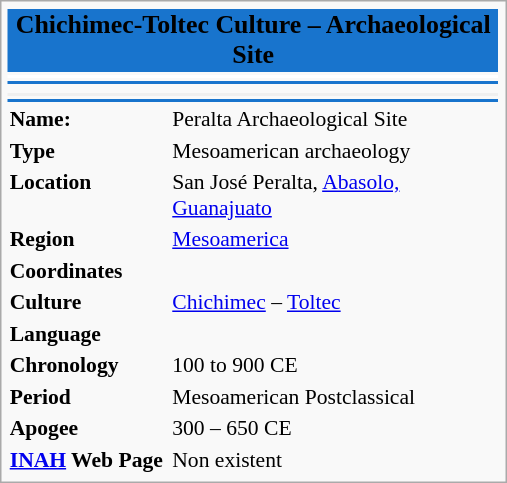<table class="infobox" style="font-size:90%; text-align:left; width:23.5em">
<tr>
<td colspan="3" bgcolor=#1874CD style="text-align: center; font-size: larger;"><span><strong> Chichimec-Toltec Culture – Archaeological Site</strong></span></td>
</tr>
<tr style="vertical-align: top; text-align: center;">
<td colspan=3 bgcolor="#FFFFFF" align="center"></td>
</tr>
<tr>
<td colspan="2" bgcolor=#1874CD></td>
</tr>
<tr>
<td colspan=2></td>
</tr>
<tr>
<td style="background:#efefef;"align="center" colspan="2"></td>
</tr>
<tr>
<td colspan="2" bgcolor=#1874CD></td>
</tr>
<tr>
<td><strong>Name:</strong></td>
<td><span> Peralta Archaeological Site</span></td>
</tr>
<tr>
<td><strong>Type</strong></td>
<td>Mesoamerican archaeology</td>
</tr>
<tr>
<td><strong>Location</strong></td>
<td>San José Peralta, <a href='#'>Abasolo, Guanajuato</a> <br></td>
</tr>
<tr>
<td><strong>Region</strong></td>
<td><a href='#'>Mesoamerica</a></td>
</tr>
<tr>
<td><strong>Coordinates</strong></td>
<td></td>
</tr>
<tr>
<td><strong>Culture</strong></td>
<td><a href='#'>Chichimec</a> – <a href='#'>Toltec</a></td>
</tr>
<tr>
<td><strong>Language</strong></td>
<td></td>
</tr>
<tr>
<td><strong>Chronology</strong></td>
<td>100 to 900 CE</td>
</tr>
<tr>
<td><strong>Period</strong></td>
<td>Mesoamerican Postclassical</td>
</tr>
<tr>
<td><strong>Apogee</strong></td>
<td>300 – 650 CE</td>
</tr>
<tr>
<td><strong><a href='#'>INAH</a> Web Page</strong></td>
<td>Non existent</td>
</tr>
</table>
